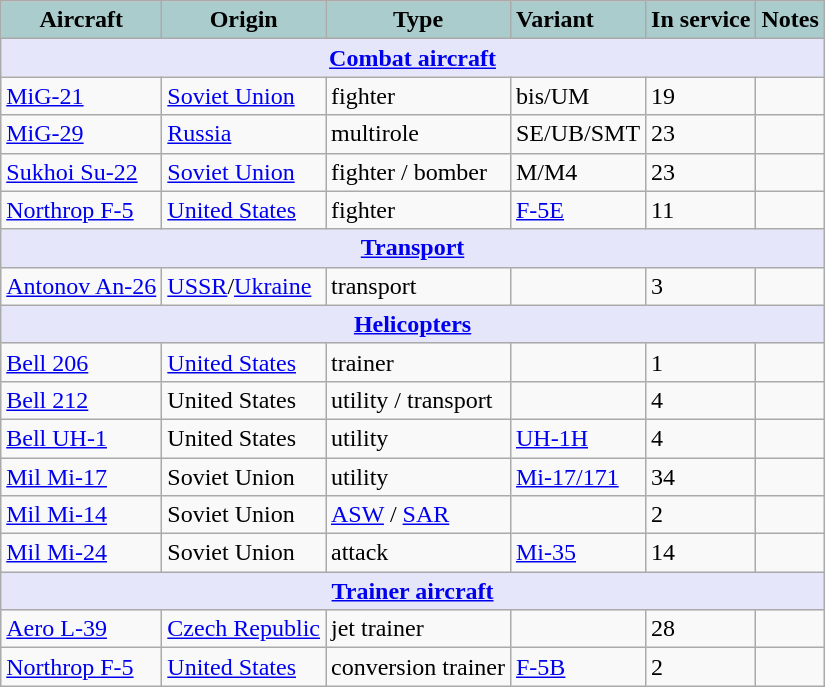<table class="wikitable">
<tr>
<th style="text-align:center; background:#acc;">Aircraft</th>
<th style="text-align: center; background:#acc;">Origin</th>
<th style="text-align:l center; background:#acc;">Type</th>
<th style="text-align:left; background:#acc;">Variant</th>
<th style="text-align:center; background:#acc;">In service</th>
<th style="text-align: center; background:#acc;">Notes</th>
</tr>
<tr>
<th style="align: center; background: lavender;" colspan="7"><a href='#'>Combat aircraft</a></th>
</tr>
<tr>
<td><a href='#'>MiG-21</a></td>
<td><a href='#'>Soviet Union</a></td>
<td>fighter</td>
<td>bis/UM</td>
<td>19</td>
<td></td>
</tr>
<tr>
<td><a href='#'>MiG-29</a></td>
<td><a href='#'>Russia</a></td>
<td>multirole</td>
<td>SE/UB/SMT</td>
<td>23</td>
<td></td>
</tr>
<tr>
<td><a href='#'>Sukhoi Su-22</a></td>
<td><a href='#'>Soviet Union</a></td>
<td>fighter / bomber</td>
<td>M/M4</td>
<td>23</td>
<td></td>
</tr>
<tr>
<td><a href='#'>Northrop F-5</a></td>
<td><a href='#'>United States</a></td>
<td>fighter</td>
<td><a href='#'>F-5E</a></td>
<td>11</td>
<td></td>
</tr>
<tr>
<th style="align: center; background: lavender;" colspan="7"><a href='#'>Transport</a></th>
</tr>
<tr>
<td><a href='#'>Antonov An-26</a></td>
<td><a href='#'>USSR</a>/<a href='#'>Ukraine</a></td>
<td>transport</td>
<td></td>
<td>3</td>
<td></td>
</tr>
<tr>
<th style="align: center; background: lavender;" colspan="7"><a href='#'>Helicopters</a></th>
</tr>
<tr>
<td><a href='#'>Bell 206</a></td>
<td><a href='#'>United States</a></td>
<td>trainer</td>
<td></td>
<td>1</td>
<td></td>
</tr>
<tr>
<td><a href='#'>Bell 212</a></td>
<td>United States</td>
<td>utility / transport</td>
<td></td>
<td>4</td>
<td></td>
</tr>
<tr>
<td><a href='#'>Bell UH-1</a></td>
<td>United States</td>
<td>utility</td>
<td><a href='#'>UH-1H</a></td>
<td>4</td>
<td></td>
</tr>
<tr>
<td><a href='#'>Mil Mi-17</a></td>
<td>Soviet Union</td>
<td>utility</td>
<td><a href='#'>Mi-17/171</a></td>
<td>34</td>
<td></td>
</tr>
<tr>
<td><a href='#'>Mil Mi-14</a></td>
<td>Soviet Union</td>
<td><a href='#'>ASW</a> /  <a href='#'>SAR</a></td>
<td></td>
<td>2</td>
<td></td>
</tr>
<tr>
<td><a href='#'>Mil Mi-24</a></td>
<td>Soviet Union</td>
<td>attack</td>
<td><a href='#'>Mi-35</a></td>
<td>14</td>
<td></td>
</tr>
<tr>
<th style="align: center; background: lavender;" colspan="7"><a href='#'>Trainer aircraft</a></th>
</tr>
<tr>
<td><a href='#'>Aero L-39</a></td>
<td><a href='#'>Czech Republic</a></td>
<td>jet trainer</td>
<td></td>
<td>28</td>
<td></td>
</tr>
<tr>
<td><a href='#'>Northrop F-5</a></td>
<td><a href='#'>United States</a></td>
<td>conversion trainer</td>
<td><a href='#'>F-5B</a></td>
<td>2</td>
<td></td>
</tr>
</table>
